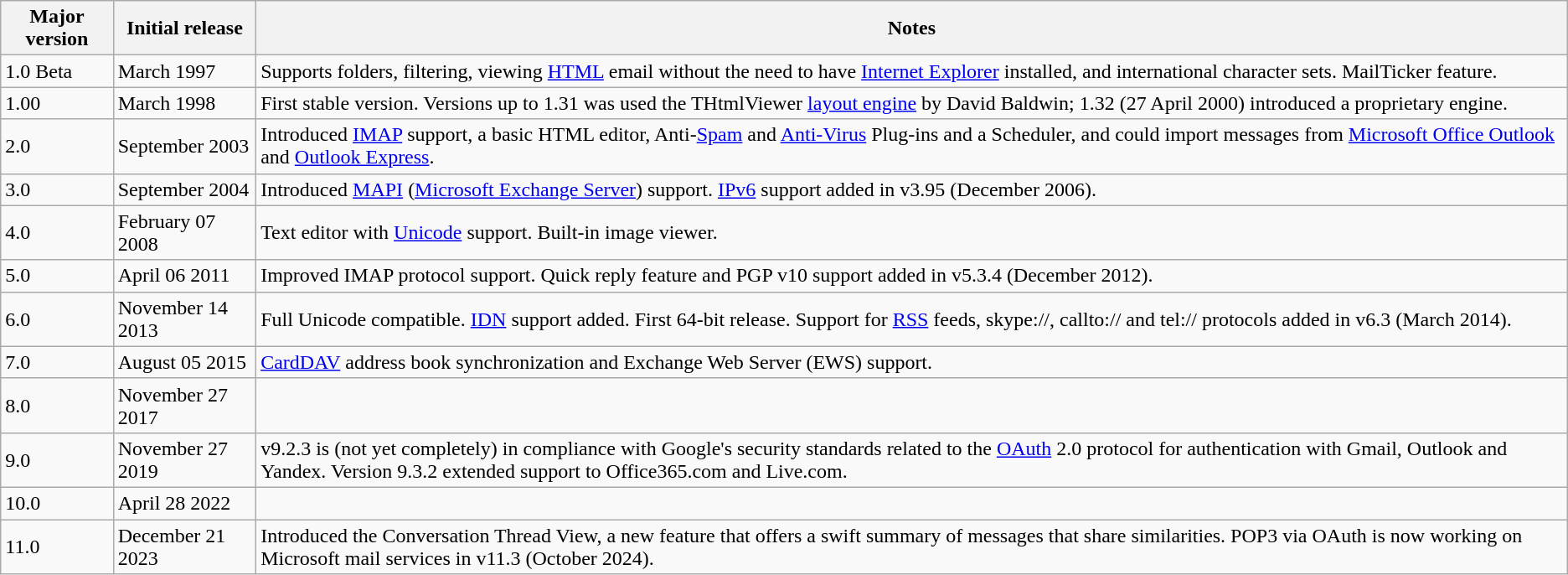<table class="wikitable">
<tr>
<th>Major version</th>
<th>Initial release</th>
<th>Notes</th>
</tr>
<tr>
<td>1.0 Beta</td>
<td>March 1997</td>
<td>Supports folders, filtering, viewing <a href='#'>HTML</a> email without the need to have <a href='#'>Internet Explorer</a> installed, and international character sets. MailTicker feature.</td>
</tr>
<tr>
<td>1.00</td>
<td>March 1998</td>
<td>First stable version. Versions up to 1.31 was used the THtmlViewer <a href='#'>layout engine</a> by David Baldwin; 1.32 (27 April 2000) introduced a proprietary engine.</td>
</tr>
<tr>
<td>2.0</td>
<td>September 2003</td>
<td>Introduced <a href='#'>IMAP</a> support, a basic HTML editor, Anti-<a href='#'>Spam</a> and <a href='#'>Anti-Virus</a> Plug-ins and a Scheduler, and could import messages from <a href='#'>Microsoft Office Outlook</a> and <a href='#'>Outlook Express</a>.</td>
</tr>
<tr>
<td>3.0</td>
<td>September 2004</td>
<td>Introduced <a href='#'>MAPI</a> (<a href='#'>Microsoft Exchange Server</a>) support. <a href='#'>IPv6</a> support added in v3.95 (December 2006).</td>
</tr>
<tr>
<td>4.0</td>
<td>February 07 2008</td>
<td>Text editor with <a href='#'>Unicode</a> support. Built-in image viewer.</td>
</tr>
<tr>
<td>5.0</td>
<td>April 06 2011</td>
<td>Improved IMAP protocol support. Quick reply feature and PGP v10 support added in v5.3.4 (December 2012).</td>
</tr>
<tr>
<td>6.0</td>
<td>November 14 2013</td>
<td>Full Unicode compatible. <a href='#'>IDN</a> support added. First 64-bit release. Support for <a href='#'>RSS</a> feeds, skype://, callto:// and tel:// protocols added in v6.3 (March 2014).</td>
</tr>
<tr>
<td>7.0</td>
<td>August 05 2015</td>
<td><a href='#'>CardDAV</a> address book synchronization and Exchange Web Server (EWS) support.</td>
</tr>
<tr>
<td>8.0</td>
<td>November 27 2017</td>
<td></td>
</tr>
<tr>
<td>9.0</td>
<td>November 27 2019</td>
<td>v9.2.3 is (not yet completely) in compliance with Google's security standards related to the <a href='#'>OAuth</a> 2.0 protocol for authentication with Gmail, Outlook and Yandex. Version 9.3.2 extended support to Office365.com and Live.com.</td>
</tr>
<tr>
<td>10.0</td>
<td>April 28 2022</td>
<td></td>
</tr>
<tr>
<td>11.0</td>
<td>December 21 2023</td>
<td>Introduced the Conversation Thread View, a new feature that offers a swift summary of messages that share similarities. POP3 via OAuth is now working on Microsoft mail services in v11.3 (October 2024).</td>
</tr>
</table>
